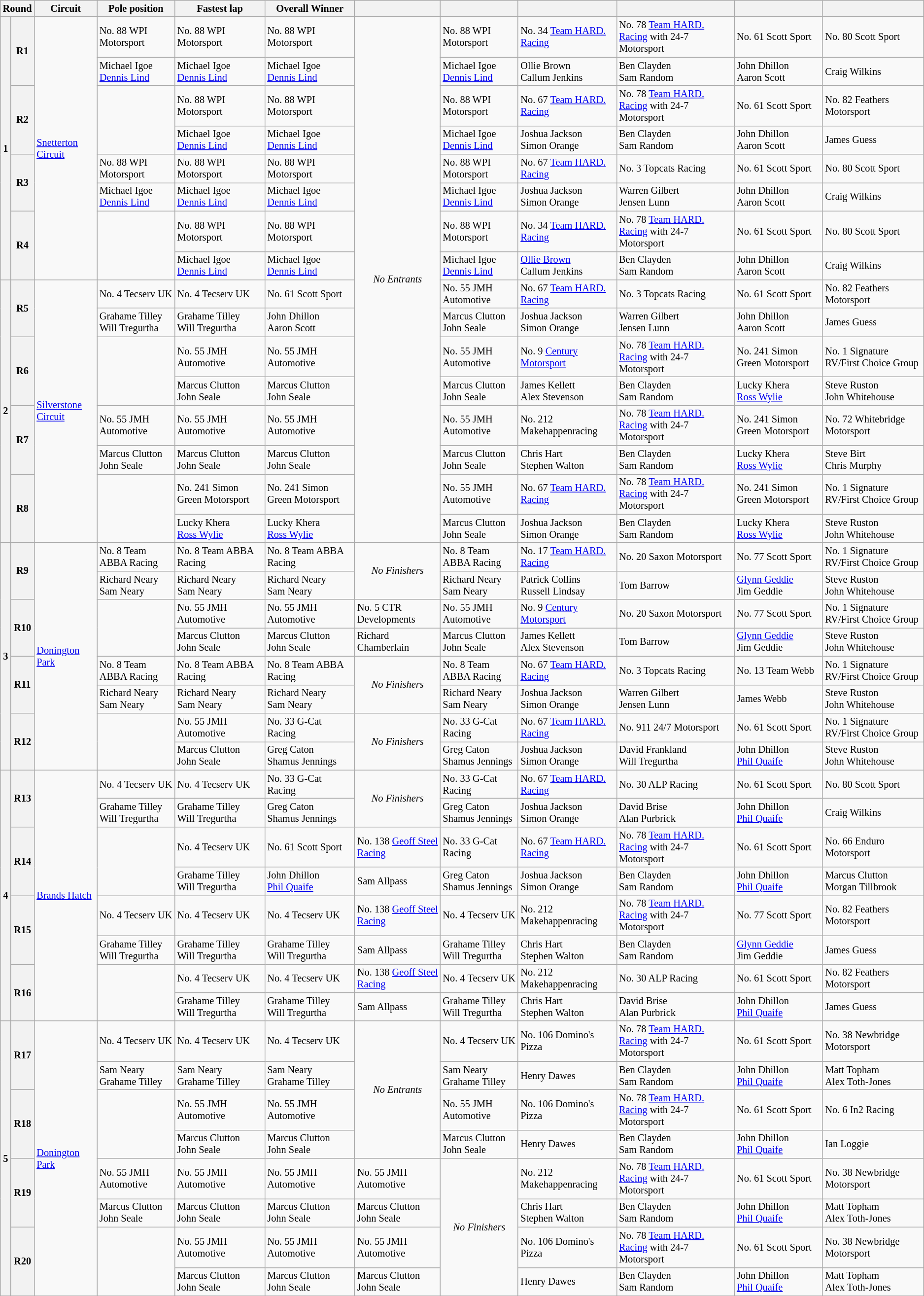<table class="wikitable" style="font-size: 85%">
<tr>
<th colspan=2>Round</th>
<th>Circuit</th>
<th>Pole position</th>
<th>Fastest lap</th>
<th>Overall Winner</th>
<th></th>
<th></th>
<th></th>
<th></th>
<th></th>
<th></th>
</tr>
<tr>
<th rowspan=8>1</th>
<th rowspan=2>R1</th>
<td rowspan=8><a href='#'>Snetterton Circuit</a></td>
<td>No. 88 WPI Motorsport</td>
<td>No. 88 WPI Motorsport</td>
<td>No. 88 WPI Motorsport</td>
<td rowspan=16 align=center><em>No Entrants</em></td>
<td>No. 88 WPI Motorsport</td>
<td>No. 34 <a href='#'>Team HARD. Racing</a></td>
<td>No. 78 <a href='#'>Team HARD. Racing</a> with 24-7 Motorsport</td>
<td>No. 61 Scott Sport</td>
<td>No. 80 Scott Sport</td>
</tr>
<tr>
<td> Michael Igoe<br> <a href='#'>Dennis Lind</a></td>
<td> Michael Igoe<br> <a href='#'>Dennis Lind</a></td>
<td> Michael Igoe<br> <a href='#'>Dennis Lind</a></td>
<td> Michael Igoe<br> <a href='#'>Dennis Lind</a></td>
<td> Ollie Brown<br> Callum Jenkins</td>
<td> Ben Clayden<br> Sam Random</td>
<td> John Dhillon<br> Aaron Scott</td>
<td> Craig Wilkins</td>
</tr>
<tr>
<th rowspan=2>R2</th>
<td rowspan=2></td>
<td>No. 88 WPI Motorsport</td>
<td>No. 88 WPI Motorsport</td>
<td>No. 88 WPI Motorsport</td>
<td>No. 67 <a href='#'>Team HARD. Racing</a></td>
<td>No. 78 <a href='#'>Team HARD. Racing</a> with 24-7 Motorsport</td>
<td>No. 61 Scott Sport</td>
<td>No. 82 Feathers Motorsport</td>
</tr>
<tr>
<td> Michael Igoe<br> <a href='#'>Dennis Lind</a></td>
<td> Michael Igoe<br> <a href='#'>Dennis Lind</a></td>
<td> Michael Igoe<br> <a href='#'>Dennis Lind</a></td>
<td> Joshua Jackson<br> Simon Orange</td>
<td> Ben Clayden<br> Sam Random</td>
<td> John Dhillon<br> Aaron Scott</td>
<td> James Guess</td>
</tr>
<tr>
<th rowspan=2>R3</th>
<td>No. 88 WPI Motorsport</td>
<td>No. 88 WPI Motorsport</td>
<td>No. 88 WPI Motorsport</td>
<td>No. 88 WPI Motorsport</td>
<td>No. 67 <a href='#'>Team HARD. Racing</a></td>
<td>No. 3 Topcats Racing</td>
<td>No. 61 Scott Sport</td>
<td>No. 80 Scott Sport</td>
</tr>
<tr>
<td> Michael Igoe<br> <a href='#'>Dennis Lind</a></td>
<td> Michael Igoe<br> <a href='#'>Dennis Lind</a></td>
<td> Michael Igoe<br> <a href='#'>Dennis Lind</a></td>
<td> Michael Igoe<br> <a href='#'>Dennis Lind</a></td>
<td> Joshua Jackson<br> Simon Orange</td>
<td> Warren Gilbert<br> Jensen Lunn</td>
<td> John Dhillon<br> Aaron Scott</td>
<td> Craig Wilkins</td>
</tr>
<tr>
<th rowspan=2>R4</th>
<td rowspan=2></td>
<td>No. 88 WPI Motorsport</td>
<td>No. 88 WPI Motorsport</td>
<td>No. 88 WPI Motorsport</td>
<td>No. 34 <a href='#'>Team HARD. Racing</a></td>
<td>No. 78 <a href='#'>Team HARD. Racing</a> with 24-7 Motorsport</td>
<td>No. 61 Scott Sport</td>
<td>No. 80 Scott Sport</td>
</tr>
<tr>
<td> Michael Igoe<br> <a href='#'>Dennis Lind</a></td>
<td> Michael Igoe<br> <a href='#'>Dennis Lind</a></td>
<td> Michael Igoe<br> <a href='#'>Dennis Lind</a></td>
<td> <a href='#'>Ollie Brown</a><br> Callum Jenkins</td>
<td> Ben Clayden<br> Sam Random</td>
<td> John Dhillon<br> Aaron Scott</td>
<td> Craig Wilkins</td>
</tr>
<tr>
<th rowspan=8>2</th>
<th rowspan=2>R5</th>
<td rowspan=8><a href='#'>Silverstone Circuit</a></td>
<td>No. 4 Tecserv UK</td>
<td>No. 4 Tecserv UK</td>
<td>No. 61 Scott Sport</td>
<td>No. 55 JMH Automotive</td>
<td>No. 67 <a href='#'>Team HARD. Racing</a></td>
<td>No. 3 Topcats Racing</td>
<td>No. 61 Scott Sport</td>
<td>No. 82 Feathers Motorsport</td>
</tr>
<tr>
<td> Grahame Tilley<br> Will Tregurtha</td>
<td> Grahame Tilley<br> Will Tregurtha</td>
<td> John Dhillon<br> Aaron Scott</td>
<td> Marcus Clutton<br> John Seale</td>
<td> Joshua Jackson<br> Simon Orange</td>
<td> Warren Gilbert<br> Jensen Lunn</td>
<td> John Dhillon<br> Aaron Scott</td>
<td> James Guess</td>
</tr>
<tr>
<th rowspan=2>R6</th>
<td rowspan=2></td>
<td>No. 55 JMH Automotive</td>
<td>No. 55 JMH Automotive</td>
<td>No. 55 JMH Automotive</td>
<td>No. 9 <a href='#'>Century Motorsport</a></td>
<td>No. 78 <a href='#'>Team HARD. Racing</a> with 24-7 Motorsport</td>
<td>No. 241 Simon Green Motorsport</td>
<td>No. 1 Signature RV/First Choice Group</td>
</tr>
<tr>
<td> Marcus Clutton<br> John Seale</td>
<td> Marcus Clutton<br> John Seale</td>
<td> Marcus Clutton<br> John Seale</td>
<td> James Kellett<br> Alex Stevenson</td>
<td> Ben Clayden<br> Sam Random</td>
<td> Lucky Khera<br> <a href='#'>Ross Wylie</a></td>
<td> Steve Ruston<br> John Whitehouse</td>
</tr>
<tr>
<th rowspan=2>R7</th>
<td>No. 55 JMH Automotive</td>
<td>No. 55 JMH Automotive</td>
<td>No. 55 JMH Automotive</td>
<td>No. 55 JMH Automotive</td>
<td>No. 212 Makehappenracing</td>
<td>No. 78 <a href='#'>Team HARD. Racing</a> with 24-7 Motorsport</td>
<td>No. 241 Simon Green Motorsport</td>
<td>No. 72 Whitebridge Motorsport</td>
</tr>
<tr>
<td> Marcus Clutton<br> John Seale</td>
<td> Marcus Clutton<br> John Seale</td>
<td> Marcus Clutton<br> John Seale</td>
<td> Marcus Clutton<br> John Seale</td>
<td> Chris Hart<br> Stephen Walton</td>
<td> Ben Clayden<br> Sam Random</td>
<td> Lucky Khera<br> <a href='#'>Ross Wylie</a></td>
<td> Steve Birt<br> Chris Murphy</td>
</tr>
<tr>
<th rowspan=2>R8</th>
<td rowspan=2></td>
<td>No. 241 Simon Green Motorsport</td>
<td>No. 241 Simon Green Motorsport</td>
<td>No. 55 JMH Automotive</td>
<td>No. 67 <a href='#'>Team HARD. Racing</a></td>
<td>No. 78 <a href='#'>Team HARD. Racing</a> with 24-7 Motorsport</td>
<td>No. 241 Simon Green Motorsport</td>
<td>No. 1 Signature RV/First Choice Group</td>
</tr>
<tr>
<td> Lucky Khera<br> <a href='#'>Ross Wylie</a></td>
<td> Lucky Khera<br> <a href='#'>Ross Wylie</a></td>
<td> Marcus Clutton<br> John Seale</td>
<td> Joshua Jackson<br> Simon Orange</td>
<td> Ben Clayden<br> Sam Random</td>
<td> Lucky Khera<br> <a href='#'>Ross Wylie</a></td>
<td> Steve Ruston<br> John Whitehouse</td>
</tr>
<tr>
<th rowspan=8>3</th>
<th rowspan=2>R9</th>
<td rowspan=8><a href='#'>Donington Park</a></td>
<td>No. 8 Team ABBA Racing</td>
<td>No. 8 Team ABBA Racing</td>
<td>No. 8 Team ABBA Racing</td>
<td rowspan=2 align=center><em>No Finishers</em></td>
<td>No. 8 Team ABBA Racing</td>
<td>No. 17 <a href='#'>Team HARD. Racing</a></td>
<td>No. 20 Saxon Motorsport</td>
<td>No. 77 Scott Sport</td>
<td>No. 1 Signature RV/First Choice Group</td>
</tr>
<tr>
<td> Richard Neary<br> Sam Neary</td>
<td> Richard Neary<br> Sam Neary</td>
<td> Richard Neary<br> Sam Neary</td>
<td> Richard Neary<br> Sam Neary</td>
<td> Patrick Collins<br> Russell Lindsay</td>
<td> Tom Barrow</td>
<td> <a href='#'>Glynn Geddie</a><br> Jim Geddie</td>
<td> Steve Ruston<br> John Whitehouse</td>
</tr>
<tr>
<th rowspan=2>R10</th>
<td rowspan=2></td>
<td>No. 55 JMH Automotive</td>
<td>No. 55 JMH Automotive</td>
<td>No. 5 CTR Developments</td>
<td>No. 55 JMH Automotive</td>
<td>No. 9 <a href='#'>Century Motorsport</a></td>
<td>No. 20 Saxon Motorsport</td>
<td>No. 77 Scott Sport</td>
<td>No. 1 Signature RV/First Choice Group</td>
</tr>
<tr>
<td> Marcus Clutton<br> John Seale</td>
<td> Marcus Clutton<br> John Seale</td>
<td> Richard Chamberlain</td>
<td> Marcus Clutton<br> John Seale</td>
<td> James Kellett<br> Alex Stevenson</td>
<td> Tom Barrow</td>
<td> <a href='#'>Glynn Geddie</a><br> Jim Geddie</td>
<td> Steve Ruston<br> John Whitehouse</td>
</tr>
<tr>
<th rowspan=2>R11</th>
<td>No. 8 Team ABBA Racing</td>
<td>No. 8 Team ABBA Racing</td>
<td>No. 8 Team ABBA Racing</td>
<td rowspan=2 align=center><em>No Finishers</em></td>
<td>No. 8 Team ABBA Racing</td>
<td>No. 67 <a href='#'>Team HARD. Racing</a></td>
<td>No. 3 Topcats Racing</td>
<td>No. 13 Team Webb</td>
<td>No. 1 Signature RV/First Choice Group</td>
</tr>
<tr>
<td> Richard Neary<br> Sam Neary</td>
<td> Richard Neary<br> Sam Neary</td>
<td> Richard Neary<br> Sam Neary</td>
<td> Richard Neary<br> Sam Neary</td>
<td> Joshua Jackson<br> Simon Orange</td>
<td> Warren Gilbert<br> Jensen Lunn</td>
<td> James Webb</td>
<td> Steve Ruston<br> John Whitehouse</td>
</tr>
<tr>
<th rowspan=2>R12</th>
<td rowspan=2></td>
<td>No. 55 JMH Automotive</td>
<td>No. 33 G-Cat Racing</td>
<td rowspan=2 align=center><em>No Finishers</em></td>
<td>No. 33 G-Cat Racing</td>
<td>No. 67 <a href='#'>Team HARD. Racing</a></td>
<td>No. 911 24/7 Motorsport</td>
<td>No. 61 Scott Sport</td>
<td>No. 1 Signature RV/First Choice Group</td>
</tr>
<tr>
<td> Marcus Clutton<br> John Seale</td>
<td> Greg Caton<br> Shamus Jennings</td>
<td> Greg Caton<br> Shamus Jennings</td>
<td> Joshua Jackson<br> Simon Orange</td>
<td> David Frankland<br> Will Tregurtha</td>
<td> John Dhillon<br> <a href='#'>Phil Quaife</a></td>
<td> Steve Ruston<br> John Whitehouse</td>
</tr>
<tr>
<th rowspan=8>4</th>
<th rowspan=2>R13</th>
<td rowspan=8><a href='#'>Brands Hatch</a></td>
<td>No. 4 Tecserv UK</td>
<td>No. 4 Tecserv UK</td>
<td>No. 33 G-Cat Racing</td>
<td rowspan=2 align=center><em>No Finishers</em></td>
<td>No. 33 G-Cat Racing</td>
<td>No. 67 <a href='#'>Team HARD. Racing</a></td>
<td>No. 30 ALP Racing</td>
<td>No. 61 Scott Sport</td>
<td>No. 80 Scott Sport</td>
</tr>
<tr>
<td> Grahame Tilley<br> Will Tregurtha</td>
<td> Grahame Tilley<br> Will Tregurtha</td>
<td> Greg Caton<br> Shamus Jennings</td>
<td> Greg Caton<br> Shamus Jennings</td>
<td> Joshua Jackson<br> Simon Orange</td>
<td> David Brise<br> Alan Purbrick</td>
<td> John Dhillon<br> <a href='#'>Phil Quaife</a></td>
<td> Craig Wilkins</td>
</tr>
<tr>
<th rowspan=2>R14</th>
<td rowspan=2></td>
<td>No. 4 Tecserv UK</td>
<td>No. 61 Scott Sport</td>
<td>No. 138 <a href='#'>Geoff Steel Racing</a></td>
<td>No. 33 G-Cat Racing</td>
<td>No. 67 <a href='#'>Team HARD. Racing</a></td>
<td>No. 78 <a href='#'>Team HARD. Racing</a> with 24-7 Motorsport</td>
<td>No. 61 Scott Sport</td>
<td>No. 66 Enduro Motorsport</td>
</tr>
<tr>
<td> Grahame Tilley<br> Will Tregurtha</td>
<td> John Dhillon<br> <a href='#'>Phil Quaife</a></td>
<td> Sam Allpass</td>
<td> Greg Caton<br> Shamus Jennings</td>
<td> Joshua Jackson<br> Simon Orange</td>
<td> Ben Clayden<br> Sam Random</td>
<td> John Dhillon<br> <a href='#'>Phil Quaife</a></td>
<td> Marcus Clutton<br> Morgan Tillbrook</td>
</tr>
<tr>
<th rowspan=2>R15</th>
<td>No. 4 Tecserv UK</td>
<td>No. 4 Tecserv UK</td>
<td>No. 4 Tecserv UK</td>
<td>No. 138 <a href='#'>Geoff Steel Racing</a></td>
<td>No. 4 Tecserv UK</td>
<td>No. 212 Makehappenracing</td>
<td>No. 78 <a href='#'>Team HARD. Racing</a> with 24-7 Motorsport</td>
<td>No. 77 Scott Sport</td>
<td>No. 82 Feathers Motorsport</td>
</tr>
<tr>
<td> Grahame Tilley<br> Will Tregurtha</td>
<td> Grahame Tilley<br> Will Tregurtha</td>
<td> Grahame Tilley<br> Will Tregurtha</td>
<td> Sam Allpass</td>
<td> Grahame Tilley<br> Will Tregurtha</td>
<td> Chris Hart<br> Stephen Walton</td>
<td> Ben Clayden<br> Sam Random</td>
<td> <a href='#'>Glynn Geddie</a><br> Jim Geddie</td>
<td> James Guess</td>
</tr>
<tr>
<th rowspan=2>R16</th>
<td rowspan=2></td>
<td>No. 4 Tecserv UK</td>
<td>No. 4 Tecserv UK</td>
<td>No. 138 <a href='#'>Geoff Steel Racing</a></td>
<td>No. 4 Tecserv UK</td>
<td>No. 212 Makehappenracing</td>
<td>No. 30 ALP Racing</td>
<td>No. 61 Scott Sport</td>
<td>No. 82 Feathers Motorsport</td>
</tr>
<tr>
<td> Grahame Tilley<br> Will Tregurtha</td>
<td> Grahame Tilley<br> Will Tregurtha</td>
<td> Sam Allpass</td>
<td> Grahame Tilley<br> Will Tregurtha</td>
<td> Chris Hart<br> Stephen Walton</td>
<td> David Brise<br> Alan Purbrick</td>
<td> John Dhillon<br> <a href='#'>Phil Quaife</a></td>
<td> James Guess</td>
</tr>
<tr>
<th rowspan=8>5</th>
<th rowspan=2>R17</th>
<td rowspan=8><a href='#'>Donington Park</a></td>
<td>No. 4 Tecserv UK</td>
<td>No. 4 Tecserv UK</td>
<td>No. 4 Tecserv UK</td>
<td rowspan=4 align=center><em>No Entrants</em></td>
<td>No. 4 Tecserv UK</td>
<td>No. 106 Domino's Pizza</td>
<td>No. 78 <a href='#'>Team HARD. Racing</a> with 24-7 Motorsport</td>
<td>No. 61 Scott Sport</td>
<td>No. 38 Newbridge Motorsport</td>
</tr>
<tr>
<td> Sam Neary<br> Grahame Tilley</td>
<td> Sam Neary<br> Grahame Tilley</td>
<td> Sam Neary<br> Grahame Tilley</td>
<td> Sam Neary<br> Grahame Tilley</td>
<td> Henry Dawes</td>
<td> Ben Clayden<br> Sam Random</td>
<td> John Dhillon<br> <a href='#'>Phil Quaife</a></td>
<td> Matt Topham<br> Alex Toth-Jones</td>
</tr>
<tr>
<th rowspan=2>R18</th>
<td rowspan=2></td>
<td>No. 55 JMH Automotive</td>
<td>No. 55 JMH Automotive</td>
<td>No. 55 JMH Automotive</td>
<td>No. 106 Domino's Pizza</td>
<td>No. 78 <a href='#'>Team HARD. Racing</a> with 24-7 Motorsport</td>
<td>No. 61 Scott Sport</td>
<td>No. 6 In2 Racing</td>
</tr>
<tr>
<td> Marcus Clutton<br> John Seale</td>
<td> Marcus Clutton<br> John Seale</td>
<td> Marcus Clutton<br> John Seale</td>
<td> Henry Dawes</td>
<td> Ben Clayden<br> Sam Random</td>
<td> John Dhillon<br> <a href='#'>Phil Quaife</a></td>
<td> Ian Loggie</td>
</tr>
<tr>
<th rowspan=2>R19</th>
<td>No. 55 JMH Automotive</td>
<td>No. 55 JMH Automotive</td>
<td>No. 55 JMH Automotive</td>
<td>No. 55 JMH Automotive</td>
<td rowspan=4 align=center><em>No Finishers</em></td>
<td>No. 212 Makehappenracing</td>
<td>No. 78 <a href='#'>Team HARD. Racing</a> with 24-7 Motorsport</td>
<td>No. 61 Scott Sport</td>
<td>No. 38 Newbridge Motorsport</td>
</tr>
<tr>
<td> Marcus Clutton<br> John Seale</td>
<td> Marcus Clutton<br> John Seale</td>
<td> Marcus Clutton<br> John Seale</td>
<td> Marcus Clutton<br> John Seale</td>
<td> Chris Hart<br> Stephen Walton</td>
<td> Ben Clayden<br> Sam Random</td>
<td> John Dhillon<br> <a href='#'>Phil Quaife</a></td>
<td> Matt Topham<br> Alex Toth-Jones</td>
</tr>
<tr>
<th rowspan=2>R20</th>
<td rowspan=2></td>
<td>No. 55 JMH Automotive</td>
<td>No. 55 JMH Automotive</td>
<td>No. 55 JMH Automotive</td>
<td>No. 106 Domino's Pizza</td>
<td>No. 78 <a href='#'>Team HARD. Racing</a> with 24-7 Motorsport</td>
<td>No. 61 Scott Sport</td>
<td>No. 38 Newbridge Motorsport</td>
</tr>
<tr>
<td> Marcus Clutton<br> John Seale</td>
<td> Marcus Clutton<br> John Seale</td>
<td> Marcus Clutton<br> John Seale</td>
<td> Henry Dawes</td>
<td> Ben Clayden<br> Sam Random</td>
<td> John Dhillon<br> <a href='#'>Phil Quaife</a></td>
<td> Matt Topham<br> Alex Toth-Jones</td>
</tr>
<tr>
</tr>
</table>
